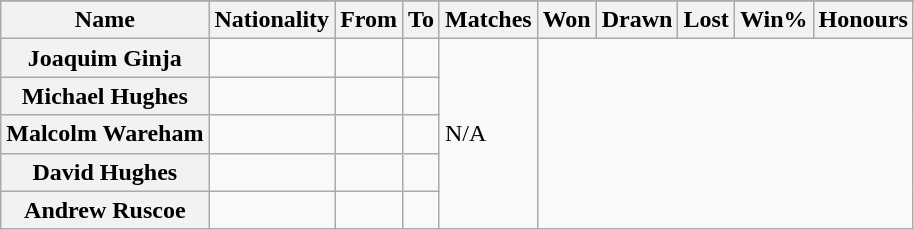<table class="wikitable sortable plainrowheaders">
<tr>
</tr>
<tr>
<th scope="col">Name</th>
<th scope="col">Nationality</th>
<th scope="col">From</th>
<th scope="col">To</th>
<th scope="col">Matches</th>
<th scope="col">Won</th>
<th scope="col">Drawn</th>
<th scope="col">Lost</th>
<th scope="col">Win%</th>
<th scope="col">Honours</th>
</tr>
<tr>
<th scope="row">Joaquim Ginja</th>
<td></td>
<td></td>
<td><br></td>
<td rowspan="5">N/A</td>
</tr>
<tr>
<th scope="row">Michael Hughes</th>
<td></td>
<td></td>
<td><br></td>
</tr>
<tr>
<th scope="row">Malcolm Wareham</th>
<td></td>
<td></td>
<td><br></td>
</tr>
<tr>
<th scope="row">David Hughes</th>
<td></td>
<td></td>
<td><br></td>
</tr>
<tr>
<th scope="row">Andrew Ruscoe</th>
<td></td>
<td></td>
<td><br></td>
</tr>
</table>
